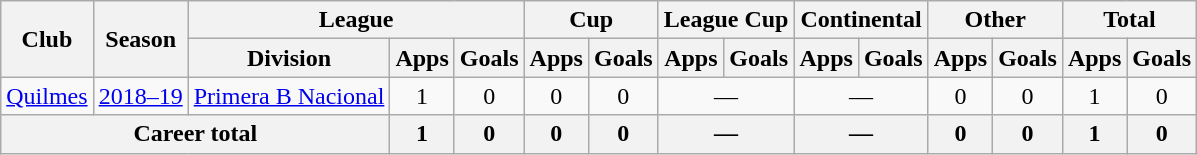<table class="wikitable" style="text-align:center">
<tr>
<th rowspan="2">Club</th>
<th rowspan="2">Season</th>
<th colspan="3">League</th>
<th colspan="2">Cup</th>
<th colspan="2">League Cup</th>
<th colspan="2">Continental</th>
<th colspan="2">Other</th>
<th colspan="2">Total</th>
</tr>
<tr>
<th>Division</th>
<th>Apps</th>
<th>Goals</th>
<th>Apps</th>
<th>Goals</th>
<th>Apps</th>
<th>Goals</th>
<th>Apps</th>
<th>Goals</th>
<th>Apps</th>
<th>Goals</th>
<th>Apps</th>
<th>Goals</th>
</tr>
<tr>
<td rowspan="1"><a href='#'>Quilmes</a></td>
<td><a href='#'>2018–19</a></td>
<td rowspan="1"><a href='#'>Primera B Nacional</a></td>
<td>1</td>
<td>0</td>
<td>0</td>
<td>0</td>
<td colspan="2">—</td>
<td colspan="2">—</td>
<td>0</td>
<td>0</td>
<td>1</td>
<td>0</td>
</tr>
<tr>
<th colspan="3">Career total</th>
<th>1</th>
<th>0</th>
<th>0</th>
<th>0</th>
<th colspan="2">—</th>
<th colspan="2">—</th>
<th>0</th>
<th>0</th>
<th>1</th>
<th>0</th>
</tr>
</table>
